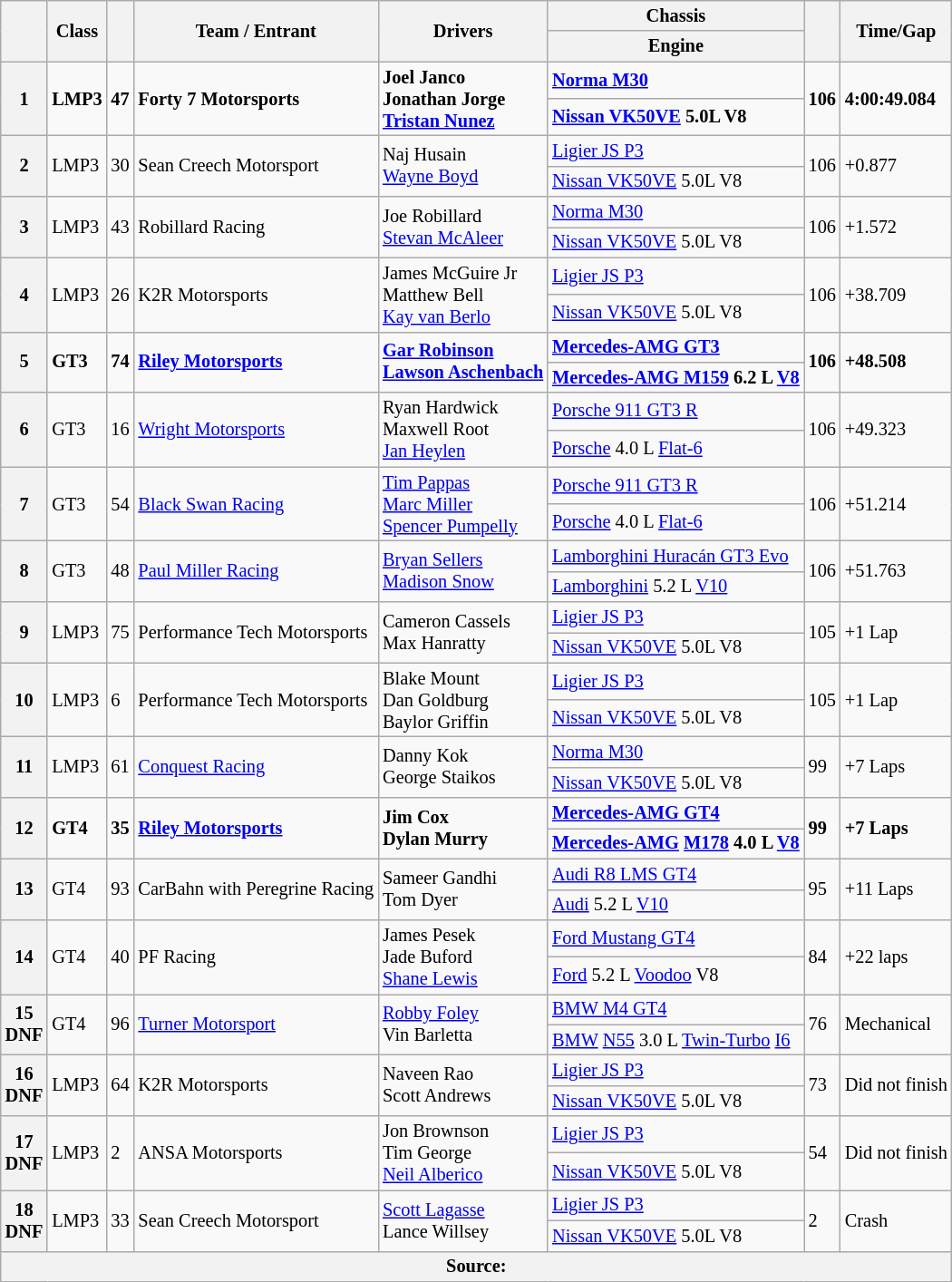<table class="wikitable" style="font-size: 85%;">
<tr>
<th rowspan="2"></th>
<th rowspan="2">Class</th>
<th rowspan="2" class="unsortable"></th>
<th rowspan="2" class="unsortable">Team / Entrant</th>
<th rowspan="2" class="unsortable">Drivers</th>
<th scope="col" class="unsortable">Chassis</th>
<th rowspan="2" class="unsortable"></th>
<th rowspan="2" class="unsortable">Time/Gap</th>
</tr>
<tr>
<th>Engine</th>
</tr>
<tr>
<th rowspan="2">1</th>
<td rowspan="2"><strong>LMP3</strong></td>
<td rowspan="2"><strong>47</strong></td>
<td rowspan="2"><strong> Forty 7 Motorsports</strong></td>
<td rowspan="2"><strong> Joel Janco</strong><br><strong> Jonathan Jorge</strong><br><strong> <a href='#'>Tristan Nunez</a></strong></td>
<td><strong><a href='#'>Norma M30</a></strong></td>
<td rowspan="2"><strong>106</strong></td>
<td rowspan="2"><strong>4:00:49.084</strong></td>
</tr>
<tr>
<td><strong><a href='#'>Nissan VK50VE</a> 5.0L V8</strong></td>
</tr>
<tr>
<th rowspan=2>2</th>
<td rowspan=2>LMP3</td>
<td rowspan=2>30</td>
<td rowspan=2> Sean Creech Motorsport</td>
<td rowspan=2> Naj Husain<br> <a href='#'>Wayne Boyd</a></td>
<td><a href='#'>Ligier JS P3</a></td>
<td rowspan=2>106</td>
<td rowspan=2>+0.877</td>
</tr>
<tr>
<td><a href='#'>Nissan VK50VE</a> 5.0L V8</td>
</tr>
<tr>
<th rowspan=2>3</th>
<td rowspan=2>LMP3</td>
<td rowspan=2>43</td>
<td rowspan=2> Robillard Racing</td>
<td rowspan=2> Joe Robillard<br> <a href='#'>Stevan McAleer</a></td>
<td><a href='#'>Norma M30</a></td>
<td rowspan=2>106</td>
<td rowspan=2>+1.572</td>
</tr>
<tr>
<td><a href='#'>Nissan VK50VE</a> 5.0L V8</td>
</tr>
<tr>
<th rowspan=2>4</th>
<td rowspan=2>LMP3</td>
<td rowspan=2>26</td>
<td rowspan=2> K2R Motorsports</td>
<td rowspan=2> James McGuire Jr<br> Matthew Bell<br> <a href='#'>Kay van Berlo</a></td>
<td><a href='#'>Ligier JS P3</a></td>
<td rowspan=2>106</td>
<td rowspan=2>+38.709</td>
</tr>
<tr>
<td><a href='#'>Nissan VK50VE</a> 5.0L V8</td>
</tr>
<tr>
<th rowspan=2>5</th>
<td rowspan=2><strong>GT3</strong></td>
<td rowspan=2><strong>74</strong></td>
<td rowspan=2><strong> <a href='#'>Riley Motorsports</a></strong></td>
<td rowspan=2><strong> <a href='#'>Gar Robinson</a></strong><br><strong> <a href='#'>Lawson Aschenbach</a></strong></td>
<td><a href='#'><strong>Mercedes-AMG GT3</strong></a></td>
<td rowspan=2><strong>106</strong></td>
<td rowspan=2><strong>+48.508</strong></td>
</tr>
<tr>
<td><strong><a href='#'>Mercedes-AMG M159</a> 6.2 L <a href='#'>V8</a></strong></td>
</tr>
<tr>
<th rowspan=2>6</th>
<td rowspan=2>GT3</td>
<td rowspan=2>16</td>
<td rowspan=2> <a href='#'>Wright Motorsports</a></td>
<td rowspan=2> Ryan Hardwick<br> Maxwell Root<br> <a href='#'>Jan Heylen</a></td>
<td><a href='#'>Porsche 911 GT3 R</a></td>
<td rowspan=2>106</td>
<td rowspan=2>+49.323</td>
</tr>
<tr>
<td><a href='#'>Porsche</a> 4.0 L <a href='#'>Flat-6</a></td>
</tr>
<tr>
<th rowspan="2">7</th>
<td rowspan="2">GT3</td>
<td rowspan="2">54</td>
<td rowspan="2"> <a href='#'>Black Swan Racing</a></td>
<td rowspan="2"> <a href='#'>Tim Pappas</a><br> <a href='#'>Marc Miller</a><br> <a href='#'>Spencer Pumpelly</a></td>
<td><a href='#'>Porsche 911 GT3 R</a></td>
<td rowspan="2">106</td>
<td rowspan="2">+51.214</td>
</tr>
<tr>
<td><a href='#'>Porsche</a> 4.0 L <a href='#'>Flat-6</a></td>
</tr>
<tr>
<th rowspan="2">8</th>
<td rowspan="2">GT3</td>
<td rowspan="2">48</td>
<td rowspan="2"> <a href='#'>Paul Miller Racing</a></td>
<td rowspan="2"> <a href='#'>Bryan Sellers</a><br> <a href='#'>Madison Snow</a></td>
<td><a href='#'>Lamborghini Huracán GT3 Evo</a></td>
<td rowspan="2">106</td>
<td rowspan="2">+51.763</td>
</tr>
<tr>
<td><a href='#'>Lamborghini</a> 5.2 L <a href='#'>V10</a></td>
</tr>
<tr>
<th rowspan="2">9</th>
<td rowspan="2">LMP3</td>
<td rowspan="2">75</td>
<td rowspan="2"> Performance Tech Motorsports</td>
<td rowspan="2"> Cameron Cassels<br> Max Hanratty</td>
<td><a href='#'>Ligier JS P3</a></td>
<td rowspan="2">105</td>
<td rowspan="2">+1 Lap</td>
</tr>
<tr>
<td><a href='#'>Nissan VK50VE</a> 5.0L V8</td>
</tr>
<tr>
<th rowspan="2">10</th>
<td rowspan="2">LMP3</td>
<td rowspan="2">6</td>
<td rowspan="2"> Performance Tech Motorsports</td>
<td rowspan="2"> Blake Mount<br> Dan Goldburg<br> Baylor Griffin</td>
<td><a href='#'>Ligier JS P3</a></td>
<td rowspan="2">105</td>
<td rowspan="2">+1 Lap</td>
</tr>
<tr>
<td><a href='#'>Nissan VK50VE</a> 5.0L V8</td>
</tr>
<tr>
<th rowspan="2">11</th>
<td rowspan="2">LMP3</td>
<td rowspan="2">61</td>
<td rowspan="2"> <a href='#'>Conquest Racing</a></td>
<td rowspan="2"> Danny Kok<br> George Staikos</td>
<td><a href='#'>Norma M30</a></td>
<td rowspan="2">99</td>
<td rowspan="2">+7 Laps</td>
</tr>
<tr>
<td><a href='#'>Nissan VK50VE</a> 5.0L V8</td>
</tr>
<tr>
<th rowspan=2>12</th>
<td rowspan=2><strong>GT4</strong></td>
<td rowspan=2><strong>35</strong></td>
<td rowspan=2><strong> <a href='#'>Riley Motorsports</a></strong></td>
<td rowspan=2><strong> Jim Cox<br> Dylan Murry</strong></td>
<td><a href='#'><strong>Mercedes-AMG GT4</strong></a></td>
<td rowspan=2><strong>99</strong></td>
<td rowspan=2><strong>+7 Laps</strong></td>
</tr>
<tr>
<td><strong><a href='#'>Mercedes-AMG</a> <a href='#'>M178</a> 4.0 L <a href='#'>V8</a></strong></td>
</tr>
<tr>
<th rowspan=2>13</th>
<td rowspan=2>GT4</td>
<td rowspan=2>93</td>
<td rowspan=2> CarBahn with Peregrine Racing</td>
<td rowspan=2> Sameer Gandhi<br> Tom Dyer</td>
<td><a href='#'>Audi R8 LMS GT4</a></td>
<td rowspan=2>95</td>
<td rowspan=2>+11 Laps</td>
</tr>
<tr>
<td><a href='#'>Audi</a> 5.2 L <a href='#'>V10</a></td>
</tr>
<tr>
<th rowspan=2>14</th>
<td rowspan=2>GT4</td>
<td rowspan=2>40</td>
<td rowspan=2> PF Racing</td>
<td rowspan=2> James Pesek<br> Jade Buford<br> <a href='#'>Shane Lewis</a></td>
<td><a href='#'>Ford Mustang GT4</a></td>
<td rowspan=2>84</td>
<td rowspan=2>+22 laps</td>
</tr>
<tr>
<td><a href='#'>Ford</a> 5.2 L <a href='#'>Voodoo</a> V8</td>
</tr>
<tr>
<th rowspan=2>15<br>DNF</th>
<td rowspan=2>GT4</td>
<td rowspan=2>96</td>
<td rowspan=2> <a href='#'>Turner Motorsport</a></td>
<td rowspan=2> <a href='#'>Robby Foley</a><br> Vin Barletta</td>
<td><a href='#'>BMW M4 GT4</a></td>
<td rowspan=2>76</td>
<td rowspan=2>Mechanical</td>
</tr>
<tr>
<td><a href='#'>BMW</a> <a href='#'>N55</a> 3.0 L <a href='#'>Twin-Turbo</a> <a href='#'>I6</a></td>
</tr>
<tr>
<th rowspan=2>16<br>DNF</th>
<td rowspan=2>LMP3</td>
<td rowspan=2>64</td>
<td rowspan=2> K2R Motorsports</td>
<td rowspan=2> Naveen Rao<br> Scott Andrews</td>
<td><a href='#'>Ligier JS P3</a></td>
<td rowspan=2>73</td>
<td rowspan=2>Did not finish</td>
</tr>
<tr>
<td><a href='#'>Nissan VK50VE</a> 5.0L V8</td>
</tr>
<tr>
<th rowspan=2>17<br>DNF</th>
<td rowspan=2>LMP3</td>
<td rowspan=2>2</td>
<td rowspan=2> ANSA Motorsports</td>
<td rowspan=2> Jon Brownson<br> Tim George<br> <a href='#'>Neil Alberico</a></td>
<td><a href='#'>Ligier JS P3</a></td>
<td rowspan=2>54</td>
<td rowspan=2>Did not finish</td>
</tr>
<tr>
<td><a href='#'>Nissan VK50VE</a> 5.0L V8</td>
</tr>
<tr>
<th rowspan=2>18<br>DNF</th>
<td rowspan=2>LMP3</td>
<td rowspan=2>33</td>
<td rowspan=2> Sean Creech Motorsport</td>
<td rowspan=2> <a href='#'>Scott Lagasse</a><br> Lance Willsey</td>
<td><a href='#'>Ligier JS P3</a></td>
<td rowspan=2>2</td>
<td rowspan=2>Crash</td>
</tr>
<tr>
<td><a href='#'>Nissan VK50VE</a> 5.0L V8</td>
</tr>
<tr>
<th colspan=8>Source:</th>
</tr>
</table>
